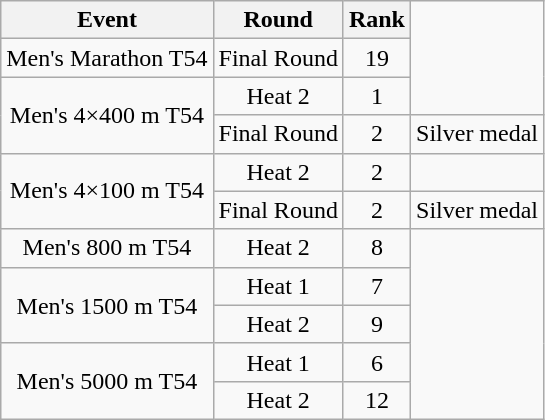<table class="wikitable" style="text-align:center;">
<tr>
<th>Event</th>
<th>Round</th>
<th>Rank</th>
</tr>
<tr>
<td>Men's Marathon T54</td>
<td>Final Round</td>
<td>19</td>
</tr>
<tr>
<td rowspan="2">Men's 4×400 m T54</td>
<td>Heat 2</td>
<td>1</td>
</tr>
<tr>
<td>Final Round</td>
<td>2</td>
<td>Silver medal</td>
</tr>
<tr>
<td rowspan="2">Men's 4×100 m T54</td>
<td>Heat 2</td>
<td>2</td>
</tr>
<tr>
<td>Final Round</td>
<td>2</td>
<td>Silver medal</td>
</tr>
<tr>
<td>Men's 800 m T54</td>
<td>Heat 2</td>
<td>8</td>
</tr>
<tr>
<td rowspan="2">Men's 1500 m T54</td>
<td>Heat 1</td>
<td>7</td>
</tr>
<tr>
<td>Heat 2</td>
<td>9</td>
</tr>
<tr>
<td rowspan="2">Men's 5000 m T54</td>
<td>Heat 1</td>
<td>6</td>
</tr>
<tr>
<td>Heat 2</td>
<td>12</td>
</tr>
</table>
